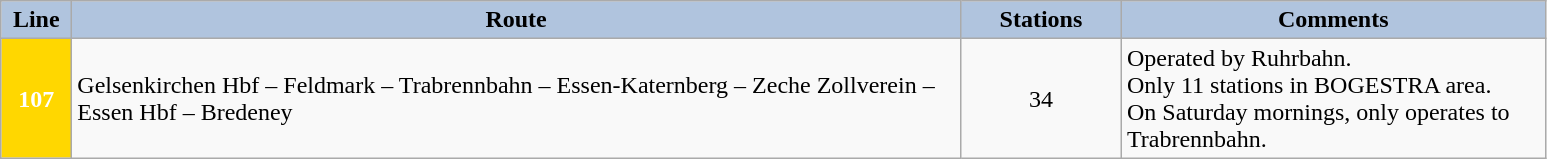<table class="wikitable">
<tr>
<th style="background: lightsteelblue;" width="40px">Line</th>
<th style="background: lightsteelblue;" width="585px">Route</th>
<th style="background: lightsteelblue;" width="100px">Stations</th>
<th style="background: lightsteelblue;" width="275px">Comments</th>
</tr>
<tr>
<td style="background-color:#FFD700; text-align:center; font-weight:bold; color:white;">107 </td>
<td>Gelsenkirchen Hbf – Feldmark – Trabrennbahn – Essen-Katernberg – Zeche Zollverein – Essen Hbf – Bredeney</td>
<td style="text-align:center;">34</td>
<td>Operated by Ruhrbahn.<br>Only 11 stations in BOGESTRA area.<br>On Saturday mornings, only operates to Trabrennbahn.</td>
</tr>
</table>
